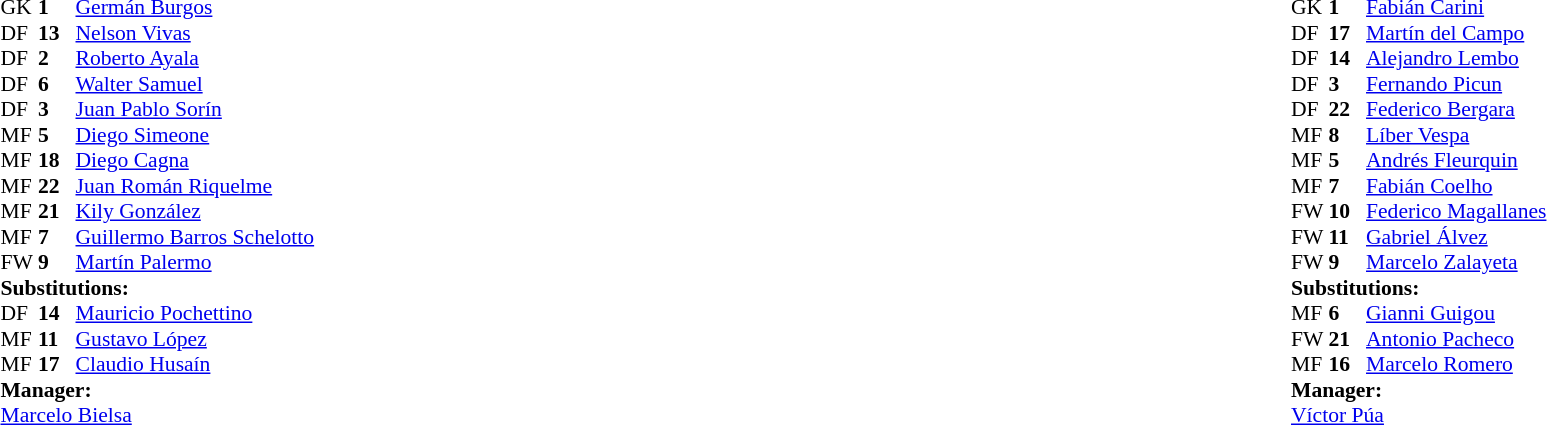<table width="100%">
<tr>
<td valign="top" width="50%"><br><table style="font-size: 90%" cellspacing="0" cellpadding="0">
<tr>
<th width="25"></th>
<th width="25"></th>
</tr>
<tr>
<td>GK</td>
<td><strong>1</strong></td>
<td><a href='#'>Germán Burgos</a></td>
</tr>
<tr>
<td>DF</td>
<td><strong>13</strong></td>
<td><a href='#'>Nelson Vivas</a></td>
<td></td>
</tr>
<tr>
<td>DF</td>
<td><strong>2</strong></td>
<td><a href='#'>Roberto Ayala</a></td>
</tr>
<tr>
<td>DF</td>
<td><strong>6</strong></td>
<td><a href='#'>Walter Samuel</a></td>
</tr>
<tr>
<td>DF</td>
<td><strong>3</strong></td>
<td><a href='#'>Juan Pablo Sorín</a></td>
<td></td>
</tr>
<tr>
<td>MF</td>
<td><strong>5</strong></td>
<td><a href='#'>Diego Simeone</a></td>
</tr>
<tr>
<td>MF</td>
<td><strong>18</strong></td>
<td><a href='#'>Diego Cagna</a></td>
<td></td>
<td></td>
</tr>
<tr>
<td>MF</td>
<td><strong>22</strong></td>
<td><a href='#'>Juan Román Riquelme</a></td>
</tr>
<tr>
<td>MF</td>
<td><strong>21</strong></td>
<td><a href='#'>Kily González</a></td>
</tr>
<tr>
<td>MF</td>
<td><strong>7</strong></td>
<td><a href='#'>Guillermo Barros Schelotto</a></td>
<td></td>
<td></td>
</tr>
<tr>
<td>FW</td>
<td><strong>9</strong></td>
<td><a href='#'>Martín Palermo</a></td>
<td></td>
<td></td>
</tr>
<tr>
<td colspan=3><strong>Substitutions:</strong></td>
</tr>
<tr>
<td>DF</td>
<td><strong>14</strong></td>
<td><a href='#'>Mauricio Pochettino</a></td>
<td></td>
<td></td>
</tr>
<tr>
<td>MF</td>
<td><strong>11</strong></td>
<td><a href='#'>Gustavo López</a></td>
<td></td>
<td></td>
</tr>
<tr>
<td>MF</td>
<td><strong>17</strong></td>
<td><a href='#'>Claudio Husaín</a></td>
<td></td>
<td></td>
</tr>
<tr>
<td colspan=3><strong>Manager:</strong></td>
</tr>
<tr>
<td colspan=3><a href='#'>Marcelo Bielsa</a></td>
</tr>
</table>
</td>
<td valign="top"></td>
<td valign="top" width="50%"><br><table style="font-size: 90%" cellspacing="0" cellpadding="0" align="center">
<tr>
<th width="25"></th>
<th width="25"></th>
</tr>
<tr>
<td>GK</td>
<td><strong>1</strong></td>
<td><a href='#'>Fabián Carini</a></td>
</tr>
<tr>
<td>DF</td>
<td><strong>17</strong></td>
<td><a href='#'>Martín del Campo</a></td>
</tr>
<tr>
<td>DF</td>
<td><strong>14</strong></td>
<td><a href='#'>Alejandro Lembo</a></td>
</tr>
<tr>
<td>DF</td>
<td><strong>3</strong></td>
<td><a href='#'>Fernando Picun</a></td>
</tr>
<tr>
<td>DF</td>
<td><strong>22</strong></td>
<td><a href='#'>Federico Bergara</a></td>
<td></td>
<td></td>
</tr>
<tr>
<td>MF</td>
<td><strong>8</strong></td>
<td><a href='#'>Líber Vespa</a></td>
</tr>
<tr>
<td>MF</td>
<td><strong>5</strong></td>
<td><a href='#'>Andrés Fleurquin</a></td>
<td></td>
<td></td>
</tr>
<tr>
<td>MF</td>
<td><strong>7</strong></td>
<td><a href='#'>Fabián Coelho</a></td>
<td></td>
</tr>
<tr>
<td>FW</td>
<td><strong>10</strong></td>
<td><a href='#'>Federico Magallanes</a></td>
</tr>
<tr>
<td>FW</td>
<td><strong>11</strong></td>
<td><a href='#'>Gabriel Álvez</a></td>
<td></td>
<td></td>
</tr>
<tr>
<td>FW</td>
<td><strong>9</strong></td>
<td><a href='#'>Marcelo Zalayeta</a></td>
</tr>
<tr>
<td colspan=3><strong>Substitutions:</strong></td>
</tr>
<tr>
<td>MF</td>
<td><strong>6</strong></td>
<td><a href='#'>Gianni Guigou</a></td>
<td></td>
<td></td>
</tr>
<tr>
<td>FW</td>
<td><strong>21</strong></td>
<td><a href='#'>Antonio Pacheco</a></td>
<td></td>
<td></td>
</tr>
<tr>
<td>MF</td>
<td><strong>16</strong></td>
<td><a href='#'>Marcelo Romero</a></td>
<td></td>
<td></td>
</tr>
<tr>
<td colspan=3><strong>Manager:</strong></td>
</tr>
<tr>
<td colspan=3><a href='#'>Víctor Púa</a></td>
</tr>
</table>
</td>
</tr>
</table>
